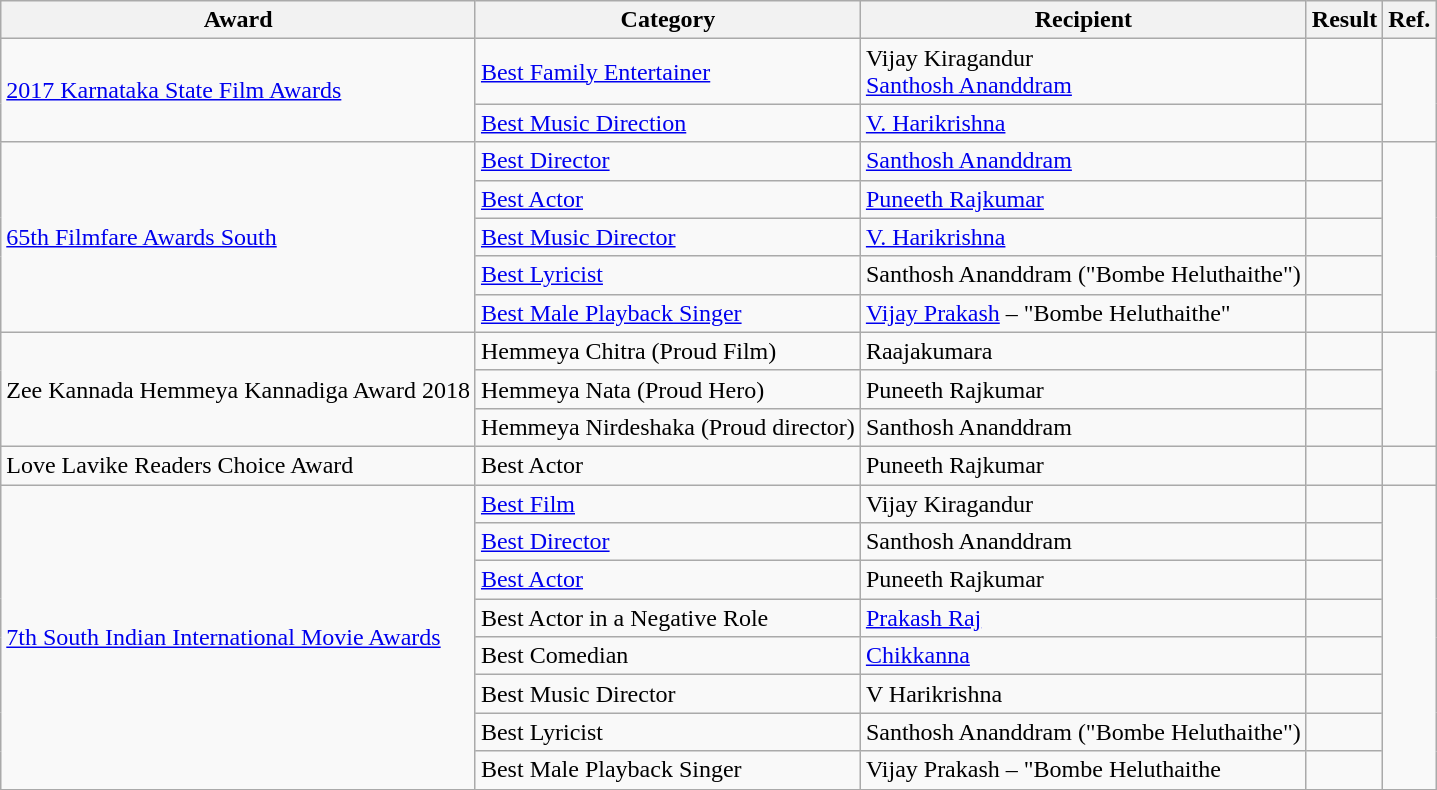<table class="wikitable">
<tr>
<th>Award</th>
<th>Category</th>
<th>Recipient</th>
<th>Result</th>
<th>Ref.</th>
</tr>
<tr>
<td rowspan=2><a href='#'>2017 Karnataka State Film Awards</a></td>
<td><a href='#'>Best Family Entertainer</a></td>
<td>Vijay Kiragandur<br><a href='#'>Santhosh Ananddram</a></td>
<td></td>
<td rowspan=2></td>
</tr>
<tr>
<td><a href='#'>Best Music Direction</a></td>
<td><a href='#'>V. Harikrishna</a></td>
<td></td>
</tr>
<tr>
<td rowspan=5><a href='#'>65th Filmfare Awards South</a></td>
<td><a href='#'>Best Director</a></td>
<td><a href='#'>Santhosh Ananddram</a></td>
<td></td>
<td rowspan=5></td>
</tr>
<tr>
<td><a href='#'>Best Actor</a></td>
<td><a href='#'>Puneeth Rajkumar</a></td>
<td></td>
</tr>
<tr>
<td><a href='#'>Best Music Director</a></td>
<td><a href='#'>V. Harikrishna</a></td>
<td></td>
</tr>
<tr>
<td><a href='#'>Best Lyricist</a></td>
<td>Santhosh Ananddram ("Bombe Heluthaithe")</td>
<td></td>
</tr>
<tr>
<td><a href='#'>Best Male Playback Singer</a></td>
<td><a href='#'>Vijay Prakash</a> – "Bombe Heluthaithe"</td>
<td></td>
</tr>
<tr>
<td rowspan=3>Zee Kannada Hemmeya Kannadiga Award 2018</td>
<td>Hemmeya Chitra (Proud Film)</td>
<td>Raajakumara</td>
<td></td>
<td rowspan=3></td>
</tr>
<tr>
<td>Hemmeya Nata (Proud Hero)</td>
<td>Puneeth Rajkumar</td>
<td></td>
</tr>
<tr>
<td>Hemmeya Nirdeshaka (Proud director)</td>
<td>Santhosh Ananddram</td>
<td></td>
</tr>
<tr>
<td>Love Lavike Readers Choice Award</td>
<td>Best Actor</td>
<td>Puneeth Rajkumar</td>
<td></td>
<td></td>
</tr>
<tr>
<td rowspan=8><a href='#'>7th South Indian International Movie Awards</a></td>
<td><a href='#'>Best Film</a></td>
<td>Vijay Kiragandur</td>
<td></td>
<td rowspan=8></td>
</tr>
<tr>
<td><a href='#'>Best Director</a></td>
<td>Santhosh Ananddram</td>
<td></td>
</tr>
<tr>
<td><a href='#'>Best Actor</a></td>
<td>Puneeth Rajkumar</td>
<td></td>
</tr>
<tr>
<td>Best Actor in a Negative Role</td>
<td><a href='#'>Prakash Raj</a></td>
<td></td>
</tr>
<tr>
<td>Best Comedian</td>
<td><a href='#'>Chikkanna</a></td>
<td></td>
</tr>
<tr>
<td>Best Music Director</td>
<td>V Harikrishna</td>
<td></td>
</tr>
<tr>
<td>Best Lyricist</td>
<td>Santhosh Ananddram ("Bombe Heluthaithe")</td>
<td></td>
</tr>
<tr>
<td>Best Male Playback Singer</td>
<td>Vijay Prakash – "Bombe Heluthaithe</td>
<td></td>
</tr>
<tr>
</tr>
</table>
